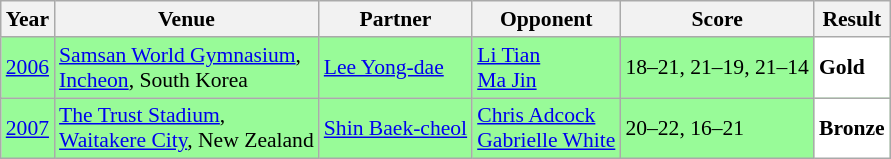<table class="sortable wikitable" style="font-size: 90%;">
<tr>
<th>Year</th>
<th>Venue</th>
<th>Partner</th>
<th>Opponent</th>
<th>Score</th>
<th>Result</th>
</tr>
<tr style="background:#98FB98">
<td align="center"><a href='#'>2006</a></td>
<td align="left"><a href='#'>Samsan World Gymnasium</a>,<br><a href='#'>Incheon</a>, South Korea</td>
<td align="left"> <a href='#'>Lee Yong-dae</a></td>
<td align="left"> <a href='#'>Li Tian</a><br> <a href='#'>Ma Jin</a></td>
<td align="left">18–21, 21–19, 21–14</td>
<td style="text-align:left; background:white"> <strong>Gold</strong></td>
</tr>
<tr style="background:#98FB98">
<td align="center"><a href='#'>2007</a></td>
<td align="left"><a href='#'>The Trust Stadium</a>,<br><a href='#'>Waitakere City</a>, New Zealand</td>
<td align="left"> <a href='#'>Shin Baek-cheol</a></td>
<td align="left"> <a href='#'>Chris Adcock</a><br> <a href='#'>Gabrielle White</a></td>
<td align="left">20–22, 16–21</td>
<td style="text-align:left; background:white"> <strong>Bronze</strong></td>
</tr>
</table>
